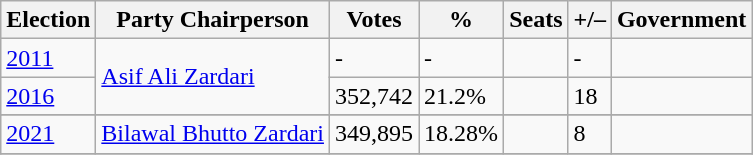<table class="wikitable">
<tr>
<th><strong>Election</strong></th>
<th>Party Chairperson</th>
<th><strong>Votes</strong></th>
<th><strong>%</strong></th>
<th><strong>Seats</strong></th>
<th>+/–</th>
<th>Government</th>
</tr>
<tr>
<td><a href='#'>2011</a></td>
<td rowspan="2"><a href='#'>Asif Ali Zardari</a></td>
<td>-</td>
<td>-</td>
<td></td>
<td> -</td>
<td></td>
</tr>
<tr>
<td><a href='#'>2016</a></td>
<td>352,742</td>
<td>21.2%</td>
<td></td>
<td> 18</td>
<td></td>
</tr>
<tr>
</tr>
<tr>
<td><a href='#'>2021</a></td>
<td><a href='#'>Bilawal Bhutto Zardari</a></td>
<td>349,895</td>
<td>18.28%</td>
<td></td>
<td> 8</td>
<td></td>
</tr>
<tr>
</tr>
</table>
